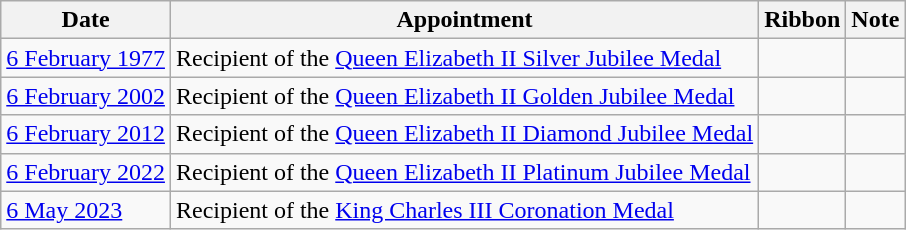<table class="wikitable sortable">
<tr>
<th>Date</th>
<th>Appointment</th>
<th>Ribbon</th>
<th>Note</th>
</tr>
<tr>
<td><a href='#'>6 February 1977</a></td>
<td>Recipient of the <a href='#'>Queen Elizabeth II Silver Jubilee Medal</a></td>
<td></td>
<td></td>
</tr>
<tr>
<td><a href='#'>6 February 2002</a></td>
<td>Recipient of the <a href='#'>Queen Elizabeth II Golden Jubilee Medal</a></td>
<td></td>
<td></td>
</tr>
<tr>
<td><a href='#'>6 February 2012</a></td>
<td>Recipient of the <a href='#'>Queen Elizabeth II Diamond Jubilee Medal</a></td>
<td></td>
<td></td>
</tr>
<tr>
<td><a href='#'>6 February 2022</a></td>
<td>Recipient of the <a href='#'>Queen Elizabeth II Platinum Jubilee Medal</a></td>
<td></td>
<td></td>
</tr>
<tr>
<td><a href='#'>6 May 2023</a></td>
<td>Recipient of the <a href='#'>King Charles III Coronation Medal</a></td>
<td></td>
<td></td>
</tr>
</table>
